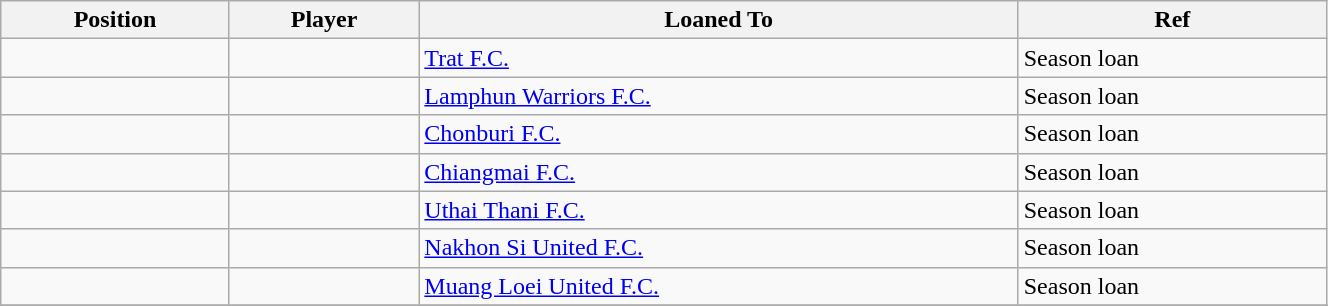<table class="wikitable sortable" style="width:70%; text-align:center; font-size:100%; text-align:left;">
<tr>
<th><strong>Position</strong></th>
<th><strong>Player</strong></th>
<th><strong>Loaned To</strong></th>
<th><strong>Ref</strong></th>
</tr>
<tr>
<td></td>
<td></td>
<td> <a href='#'>Trat F.C.</a></td>
<td>Season loan </td>
</tr>
<tr>
<td></td>
<td></td>
<td> <a href='#'>Lamphun Warriors F.C.</a></td>
<td>Season loan </td>
</tr>
<tr>
<td></td>
<td></td>
<td> <a href='#'>Chonburi F.C.</a></td>
<td>Season loan </td>
</tr>
<tr>
<td></td>
<td></td>
<td> <a href='#'>Chiangmai F.C.</a></td>
<td>Season loan </td>
</tr>
<tr>
<td></td>
<td></td>
<td> <a href='#'>Uthai Thani F.C.</a></td>
<td>Season loan </td>
</tr>
<tr>
<td></td>
<td></td>
<td> <a href='#'>Nakhon Si United F.C.</a></td>
<td>Season loan </td>
</tr>
<tr>
<td></td>
<td></td>
<td> <a href='#'>Muang Loei United F.C.</a></td>
<td>Season loan </td>
</tr>
<tr>
</tr>
</table>
